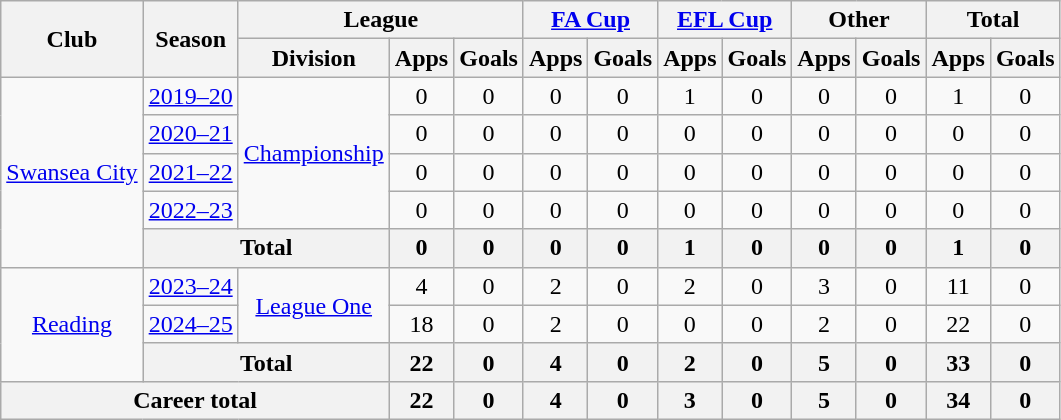<table class="wikitable" style="text-align:center">
<tr>
<th rowspan=2>Club</th>
<th rowspan=2>Season</th>
<th colspan=3>League</th>
<th colspan=2><a href='#'>FA Cup</a></th>
<th colspan=2><a href='#'>EFL Cup</a></th>
<th colspan=2>Other</th>
<th colspan=2>Total</th>
</tr>
<tr>
<th>Division</th>
<th>Apps</th>
<th>Goals</th>
<th>Apps</th>
<th>Goals</th>
<th>Apps</th>
<th>Goals</th>
<th>Apps</th>
<th>Goals</th>
<th>Apps</th>
<th>Goals</th>
</tr>
<tr>
<td rowspan="5"><a href='#'>Swansea City</a></td>
<td><a href='#'>2019–20</a></td>
<td rowspan="4"><a href='#'>Championship</a></td>
<td>0</td>
<td>0</td>
<td>0</td>
<td>0</td>
<td>1</td>
<td>0</td>
<td>0</td>
<td>0</td>
<td>1</td>
<td>0</td>
</tr>
<tr>
<td><a href='#'>2020–21</a></td>
<td>0</td>
<td>0</td>
<td>0</td>
<td>0</td>
<td>0</td>
<td>0</td>
<td>0</td>
<td>0</td>
<td>0</td>
<td>0</td>
</tr>
<tr>
<td><a href='#'>2021–22</a></td>
<td>0</td>
<td>0</td>
<td>0</td>
<td>0</td>
<td>0</td>
<td>0</td>
<td>0</td>
<td>0</td>
<td>0</td>
<td>0</td>
</tr>
<tr>
<td><a href='#'>2022–23</a></td>
<td>0</td>
<td>0</td>
<td>0</td>
<td>0</td>
<td>0</td>
<td>0</td>
<td>0</td>
<td>0</td>
<td>0</td>
<td>0</td>
</tr>
<tr>
<th colspan="2">Total</th>
<th>0</th>
<th>0</th>
<th>0</th>
<th>0</th>
<th>1</th>
<th>0</th>
<th>0</th>
<th>0</th>
<th>1</th>
<th>0</th>
</tr>
<tr>
<td rowspan="3"><a href='#'>Reading</a></td>
<td><a href='#'>2023–24</a></td>
<td rowspan="2"><a href='#'>League One</a></td>
<td>4</td>
<td>0</td>
<td>2</td>
<td>0</td>
<td>2</td>
<td>0</td>
<td>3</td>
<td>0</td>
<td>11</td>
<td>0</td>
</tr>
<tr>
<td><a href='#'>2024–25</a></td>
<td>18</td>
<td>0</td>
<td>2</td>
<td>0</td>
<td>0</td>
<td>0</td>
<td>2</td>
<td>0</td>
<td>22</td>
<td>0</td>
</tr>
<tr>
<th colspan="2">Total</th>
<th>22</th>
<th>0</th>
<th>4</th>
<th>0</th>
<th>2</th>
<th>0</th>
<th>5</th>
<th>0</th>
<th>33</th>
<th>0</th>
</tr>
<tr>
<th colspan="3">Career total</th>
<th>22</th>
<th>0</th>
<th>4</th>
<th>0</th>
<th>3</th>
<th>0</th>
<th>5</th>
<th>0</th>
<th>34</th>
<th>0</th>
</tr>
</table>
